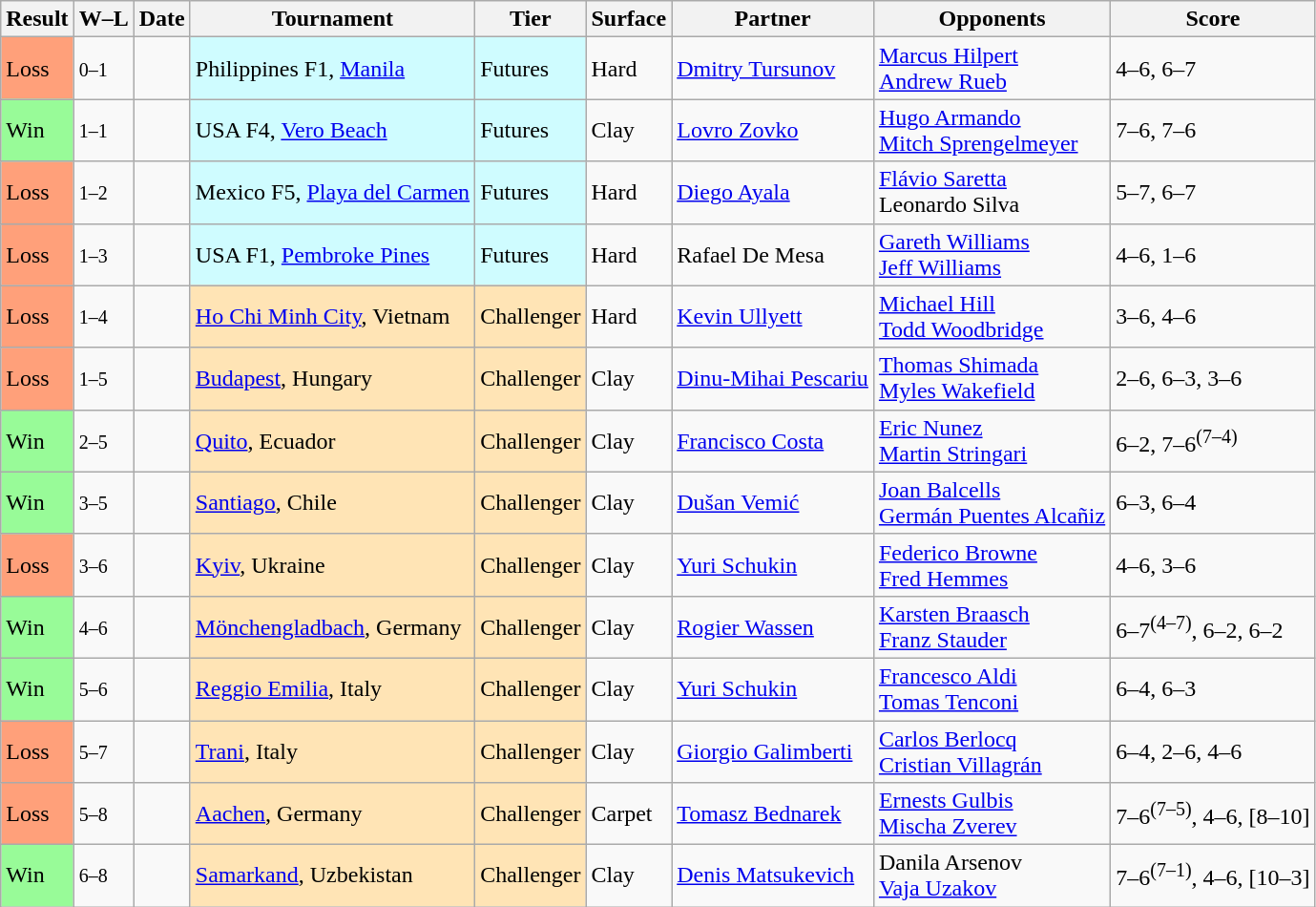<table class="sortable wikitable">
<tr>
<th>Result</th>
<th class="unsortable">W–L</th>
<th>Date</th>
<th>Tournament</th>
<th>Tier</th>
<th>Surface</th>
<th>Partner</th>
<th>Opponents</th>
<th class="unsortable">Score</th>
</tr>
<tr>
<td style="background:#ffa07a;">Loss</td>
<td><small>0–1</small></td>
<td></td>
<td style="background:#cffcff;">Philippines F1, <a href='#'>Manila</a></td>
<td style="background:#cffcff;">Futures</td>
<td>Hard</td>
<td> <a href='#'>Dmitry Tursunov</a></td>
<td> <a href='#'>Marcus Hilpert</a> <br>  <a href='#'>Andrew Rueb</a></td>
<td>4–6, 6–7</td>
</tr>
<tr>
<td style="background:#98fb98;">Win</td>
<td><small>1–1</small></td>
<td></td>
<td style="background:#cffcff;">USA F4, <a href='#'>Vero Beach</a></td>
<td style="background:#cffcff;">Futures</td>
<td>Clay</td>
<td> <a href='#'>Lovro Zovko</a></td>
<td> <a href='#'>Hugo Armando</a> <br>  <a href='#'>Mitch Sprengelmeyer</a></td>
<td>7–6, 7–6</td>
</tr>
<tr>
<td style="background:#ffa07a;">Loss</td>
<td><small>1–2</small></td>
<td></td>
<td style="background:#cffcff;">Mexico F5, <a href='#'>Playa del Carmen</a></td>
<td style="background:#cffcff;">Futures</td>
<td>Hard</td>
<td> <a href='#'>Diego Ayala</a></td>
<td> <a href='#'>Flávio Saretta</a> <br>  Leonardo Silva</td>
<td>5–7, 6–7</td>
</tr>
<tr>
<td style="background:#ffa07a;">Loss</td>
<td><small>1–3</small></td>
<td></td>
<td style="background:#cffcff;">USA F1, <a href='#'>Pembroke Pines</a></td>
<td style="background:#cffcff;">Futures</td>
<td>Hard</td>
<td> Rafael De Mesa</td>
<td> <a href='#'>Gareth Williams</a> <br>  <a href='#'>Jeff Williams</a></td>
<td>4–6, 1–6</td>
</tr>
<tr>
<td style="background:#ffa07a;">Loss</td>
<td><small>1–4</small></td>
<td></td>
<td style="background:moccasin;"><a href='#'>Ho Chi Minh City</a>, Vietnam</td>
<td style="background:moccasin;">Challenger</td>
<td>Hard</td>
<td> <a href='#'>Kevin Ullyett</a></td>
<td> <a href='#'>Michael Hill</a> <br>  <a href='#'>Todd Woodbridge</a></td>
<td>3–6, 4–6</td>
</tr>
<tr>
<td style="background:#ffa07a;">Loss</td>
<td><small>1–5</small></td>
<td></td>
<td style="background:moccasin;"><a href='#'>Budapest</a>, Hungary</td>
<td style="background:moccasin;">Challenger</td>
<td>Clay</td>
<td> <a href='#'>Dinu-Mihai Pescariu</a></td>
<td> <a href='#'>Thomas Shimada</a> <br>  <a href='#'>Myles Wakefield</a></td>
<td>2–6, 6–3, 3–6</td>
</tr>
<tr>
<td style="background:#98fb98;">Win</td>
<td><small>2–5</small></td>
<td></td>
<td style="background:moccasin;"><a href='#'>Quito</a>, Ecuador</td>
<td style="background:moccasin;">Challenger</td>
<td>Clay</td>
<td> <a href='#'>Francisco Costa</a></td>
<td> <a href='#'>Eric Nunez</a> <br>  <a href='#'>Martin Stringari</a></td>
<td>6–2, 7–6<sup>(7–4)</sup></td>
</tr>
<tr>
<td style="background:#98fb98;">Win</td>
<td><small>3–5</small></td>
<td></td>
<td style="background:moccasin;"><a href='#'>Santiago</a>, Chile</td>
<td style="background:moccasin;">Challenger</td>
<td>Clay</td>
<td> <a href='#'>Dušan Vemić</a></td>
<td> <a href='#'>Joan Balcells</a> <br>  <a href='#'>Germán Puentes Alcañiz</a></td>
<td>6–3, 6–4</td>
</tr>
<tr>
<td style="background:#ffa07a;">Loss</td>
<td><small>3–6</small></td>
<td></td>
<td style="background:moccasin;"><a href='#'>Kyiv</a>, Ukraine</td>
<td style="background:moccasin;">Challenger</td>
<td>Clay</td>
<td> <a href='#'>Yuri Schukin</a></td>
<td> <a href='#'>Federico Browne</a> <br>  <a href='#'>Fred Hemmes</a></td>
<td>4–6, 3–6</td>
</tr>
<tr>
<td style="background:#98fb98;">Win</td>
<td><small>4–6</small></td>
<td></td>
<td style="background:moccasin;"><a href='#'>Mönchengladbach</a>, Germany</td>
<td style="background:moccasin;">Challenger</td>
<td>Clay</td>
<td> <a href='#'>Rogier Wassen</a></td>
<td> <a href='#'>Karsten Braasch</a> <br>  <a href='#'>Franz Stauder</a></td>
<td>6–7<sup>(4–7)</sup>, 6–2, 6–2</td>
</tr>
<tr>
<td style="background:#98fb98;">Win</td>
<td><small>5–6</small></td>
<td></td>
<td style="background:moccasin;"><a href='#'>Reggio Emilia</a>, Italy</td>
<td style="background:moccasin;">Challenger</td>
<td>Clay</td>
<td> <a href='#'>Yuri Schukin</a></td>
<td> <a href='#'>Francesco Aldi</a> <br>  <a href='#'>Tomas Tenconi</a></td>
<td>6–4, 6–3</td>
</tr>
<tr>
<td style="background:#ffa07a;">Loss</td>
<td><small>5–7</small></td>
<td></td>
<td style="background:moccasin;"><a href='#'>Trani</a>, Italy</td>
<td style="background:moccasin;">Challenger</td>
<td>Clay</td>
<td> <a href='#'>Giorgio Galimberti</a></td>
<td> <a href='#'>Carlos Berlocq</a> <br>  <a href='#'>Cristian Villagrán</a></td>
<td>6–4, 2–6, 4–6</td>
</tr>
<tr>
<td style="background:#ffa07a;">Loss</td>
<td><small>5–8</small></td>
<td></td>
<td style="background:moccasin;"><a href='#'>Aachen</a>, Germany</td>
<td style="background:moccasin;">Challenger</td>
<td>Carpet</td>
<td> <a href='#'>Tomasz Bednarek</a></td>
<td> <a href='#'>Ernests Gulbis</a> <br>  <a href='#'>Mischa Zverev</a></td>
<td>7–6<sup>(7–5)</sup>, 4–6, [8–10]</td>
</tr>
<tr>
<td style="background:#98fb98;">Win</td>
<td><small>6–8</small></td>
<td></td>
<td style="background:moccasin;"><a href='#'>Samarkand</a>, Uzbekistan</td>
<td style="background:moccasin;">Challenger</td>
<td>Clay</td>
<td> <a href='#'>Denis Matsukevich</a></td>
<td> Danila Arsenov <br>  <a href='#'>Vaja Uzakov</a></td>
<td>7–6<sup>(7–1)</sup>, 4–6, [10–3]</td>
</tr>
</table>
